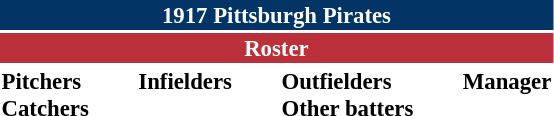<table class="toccolours" style="font-size: 95%;">
<tr>
<th colspan="10" style="background-color: #023465; color: white; text-align: center;">1917 Pittsburgh Pirates</th>
</tr>
<tr>
<td colspan="10" style="background-color: #ba313c; color: white; text-align: center;"><strong>Roster</strong></td>
</tr>
<tr>
<td valign="top"><strong>Pitchers</strong><br>








<strong>Catchers</strong>




</td>
<td width="25px"></td>
<td valign="top"><strong>Infielders</strong><br>















</td>
<td width="25px"></td>
<td valign="top"><strong>Outfielders</strong><br>








<strong>Other batters</strong>
</td>
<td width="25px"></td>
<td valign="top"><strong>Manager</strong><br>

</td>
</tr>
</table>
